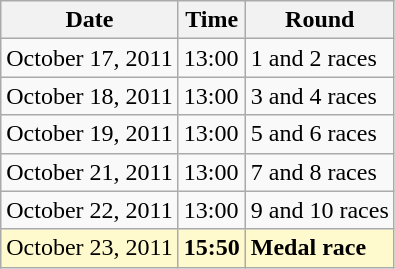<table class="wikitable">
<tr>
<th>Date</th>
<th>Time</th>
<th>Round</th>
</tr>
<tr>
<td>October 17, 2011</td>
<td>13:00</td>
<td>1 and 2 races</td>
</tr>
<tr>
<td>October 18, 2011</td>
<td>13:00</td>
<td>3 and 4 races</td>
</tr>
<tr>
<td>October 19, 2011</td>
<td>13:00</td>
<td>5 and 6 races</td>
</tr>
<tr>
<td>October 21, 2011</td>
<td>13:00</td>
<td>7 and 8 races</td>
</tr>
<tr>
<td>October 22, 2011</td>
<td>13:00</td>
<td>9 and 10 races</td>
</tr>
<tr style=background:lemonchiffon>
<td>October 23, 2011</td>
<td><strong>15:50</strong></td>
<td><strong>Medal race</strong></td>
</tr>
</table>
